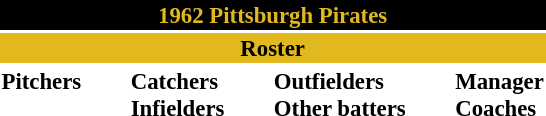<table class="toccolours" style="font-size: 95%;">
<tr>
<th colspan="10" style="background-color: black; color: #e1b81e; text-align: center;">1962 Pittsburgh Pirates</th>
</tr>
<tr>
<td colspan="10" style="background-color: #e1b81e; color: black; text-align: center;"><strong>Roster</strong></td>
</tr>
<tr>
<td valign="top"><strong>Pitchers</strong><br>













</td>
<td width="25px"></td>
<td valign="top"><strong>Catchers</strong><br>




<strong>Infielders</strong>








</td>
<td width="25px"></td>
<td valign="top"><strong>Outfielders</strong><br>





<strong>Other batters</strong>
</td>
<td width="25px"></td>
<td valign="top"><strong>Manager</strong><br>
<strong>Coaches</strong>




</td>
</tr>
</table>
